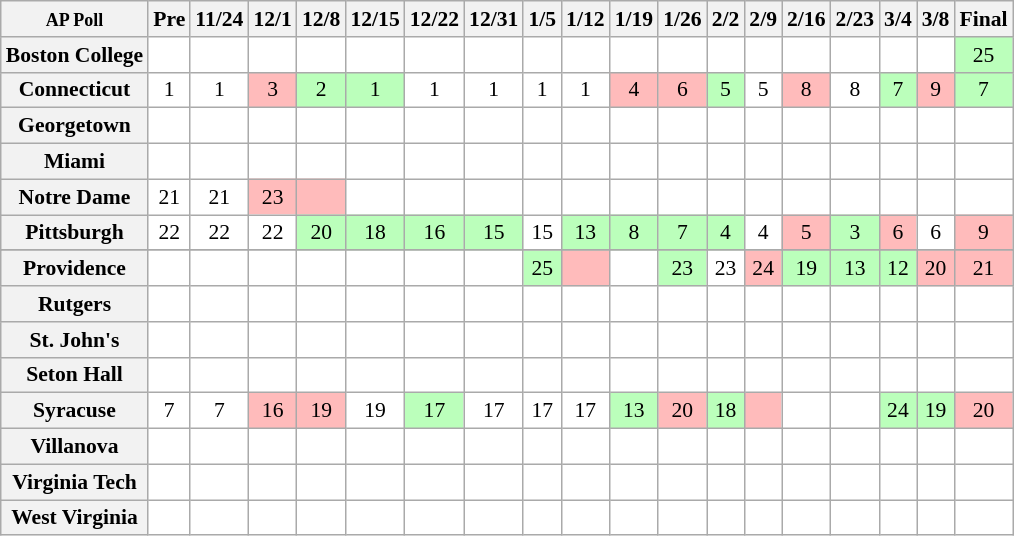<table class="wikitable" style="white-space:nowrap;font-size:90%;">
<tr>
<th><small>AP Poll</small></th>
<th>Pre</th>
<th>11/24</th>
<th>12/1</th>
<th>12/8</th>
<th>12/15</th>
<th>12/22</th>
<th>12/31</th>
<th>1/5</th>
<th>1/12</th>
<th>1/19</th>
<th>1/26</th>
<th>2/2</th>
<th>2/9</th>
<th>2/16</th>
<th>2/23</th>
<th>3/4</th>
<th>3/8</th>
<th>Final</th>
</tr>
<tr style="text-align:center;">
<th style="text-align:left;">Boston College</th>
<td style="background:#fff;"></td>
<td style="background:#fff;"></td>
<td style="background:#fff;"></td>
<td style="background:#fff;"></td>
<td style="background:#fff;"></td>
<td style="background:#fff;"></td>
<td style="background:#fff;"></td>
<td style="background:#fff;"></td>
<td style="background:#fff;"></td>
<td style="background:#fff;"></td>
<td style="background:#fff;"></td>
<td style="background:#fff;"></td>
<td style="background:#fff;"></td>
<td style="background:#fff;"></td>
<td style="background:#fff;"></td>
<td style="background:#fff;"></td>
<td style="background:#fff;"></td>
<td style="background:#bfb;">25</td>
</tr>
<tr style="text-align:center;">
<th>Connecticut</th>
<td style="background:#fff;">1</td>
<td style="background:#fff;">1</td>
<td style="background:#fbb;">3</td>
<td style="background:#bfb;">2</td>
<td style="background:#bfb;">1</td>
<td style="background:#fff;">1</td>
<td style="background:#fff;">1</td>
<td style="background:#fff;">1</td>
<td style="background:#fff;">1</td>
<td style="background:#fbb;">4</td>
<td style="background:#fbb;">6</td>
<td style="background:#bfb;">5</td>
<td style="background:#fff;">5</td>
<td style="background:#fbb;">8</td>
<td style="background:#fff;">8</td>
<td style="background:#bfb;">7</td>
<td style="background:#fbb;">9</td>
<td style="background:#bfb;">7</td>
</tr>
<tr style="text-align:center;">
<th>Georgetown</th>
<td style="background:#fff;"></td>
<td style="background:#fff;"></td>
<td style="background:#fff;"></td>
<td style="background:#fff;"></td>
<td style="background:#fff;"></td>
<td style="background:#fff;"></td>
<td style="background:#fff;"></td>
<td style="background:#fff;"></td>
<td style="background:#fff;"></td>
<td style="background:#fff;"></td>
<td style="background:#fff;"></td>
<td style="background:#fff;"></td>
<td style="background:#fff;"></td>
<td style="background:#fff;"></td>
<td style="background:#fff;"></td>
<td style="background:#fff;"></td>
<td style="background:#fff;"></td>
<td style="background:#fff;"></td>
</tr>
<tr style="text-align:center;">
<th>Miami</th>
<td style="background:#fff;"></td>
<td style="background:#fff;"></td>
<td style="background:#fff;"></td>
<td style="background:#fff;"></td>
<td style="background:#fff;"></td>
<td style="background:#fff;"></td>
<td style="background:#fff;"></td>
<td style="background:#fff;"></td>
<td style="background:#fff;"></td>
<td style="background:#fff;"></td>
<td style="background:#fff;"></td>
<td style="background:#fff;"></td>
<td style="background:#fff;"></td>
<td style="background:#fff;"></td>
<td style="background:#fff;"></td>
<td style="background:#fff;"></td>
<td style="background:#fff;"></td>
<td style="background:#fff;"></td>
</tr>
<tr style="text-align:center;">
<th>Notre Dame</th>
<td style="background:#fff;">21</td>
<td style="background:#fff;">21</td>
<td style="background:#fbb;">23</td>
<td style="background:#fbb;"></td>
<td style="background:#fff;"></td>
<td style="background:#fff;"></td>
<td style="background:#fff;"></td>
<td style="background:#fff;"></td>
<td style="background:#fff;"></td>
<td style="background:#fff;"></td>
<td style="background:#fff;"></td>
<td style="background:#fff;"></td>
<td style="background:#fff;"></td>
<td style="background:#fff;"></td>
<td style="background:#fff;"></td>
<td style="background:#fff;"></td>
<td style="background:#fff;"></td>
<td style="background:#fff;"></td>
</tr>
<tr style="text-align:center;">
<th>Pittsburgh</th>
<td style="background:#fff;">22</td>
<td style="background:#fff;">22</td>
<td style="background:#fff;">22</td>
<td style="background:#bfb;">20</td>
<td style="background:#bfb;">18</td>
<td style="background:#bfb;">16</td>
<td style="background:#bfb;">15</td>
<td style="background:#fff;">15</td>
<td style="background:#bfb;">13</td>
<td style="background:#bfb;">8</td>
<td style="background:#bfb;">7</td>
<td style="background:#bfb;">4</td>
<td style="background:#fff;">4</td>
<td style="background:#fbb;">5</td>
<td style="background:#bfb;">3</td>
<td style="background:#fbb;">6</td>
<td style="background:#fff;">6</td>
<td style="background:#fbb;">9</td>
</tr>
<tr style="text-align:center;">
</tr>
<tr style="text-align:center;">
<th>Providence</th>
<td style="background:#fff;"></td>
<td style="background:#fff;"></td>
<td style="background:#fff;"></td>
<td style="background:#fff;"></td>
<td style="background:#fff;"></td>
<td style="background:#fff;"></td>
<td style="background:#fff;"></td>
<td style="background:#bfb;">25</td>
<td style="background:#fbb;"></td>
<td style="background:#fff;"></td>
<td style="background:#bfb;">23</td>
<td style="background:#fff;">23</td>
<td style="background:#fbb;">24</td>
<td style="background:#bfb;">19</td>
<td style="background:#bfb;">13</td>
<td style="background:#bfb;">12</td>
<td style="background:#fbb;">20</td>
<td style="background:#fbb;">21</td>
</tr>
<tr style="text-align:center;">
<th>Rutgers</th>
<td style="background:#fff;"></td>
<td style="background:#fff;"></td>
<td style="background:#fff;"></td>
<td style="background:#fff;"></td>
<td style="background:#fff;"></td>
<td style="background:#fff;"></td>
<td style="background:#fff;"></td>
<td style="background:#fff;"></td>
<td style="background:#fff;"></td>
<td style="background:#fff;"></td>
<td style="background:#fff;"></td>
<td style="background:#fff;"></td>
<td style="background:#fff;"></td>
<td style="background:#fff;"></td>
<td style="background:#fff;"></td>
<td style="background:#fff;"></td>
<td style="background:#fff;"></td>
<td style="background:#fff;"></td>
</tr>
<tr style="text-align:center;">
<th>St. John's</th>
<td style="background:#fff;"></td>
<td style="background:#fff;"></td>
<td style="background:#fff;"></td>
<td style="background:#fff;"></td>
<td style="background:#fff;"></td>
<td style="background:#fff;"></td>
<td style="background:#fff;"></td>
<td style="background:#fff;"></td>
<td style="background:#fff;"></td>
<td style="background:#fff;"></td>
<td style="background:#fff;"></td>
<td style="background:#fff;"></td>
<td style="background:#fff;"></td>
<td style="background:#fff;"></td>
<td style="background:#fff;"></td>
<td style="background:#fff;"></td>
<td style="background:#fff;"></td>
<td style="background:#fff;"></td>
</tr>
<tr style="text-align:center;">
<th>Seton Hall</th>
<td style="background:#fff;"></td>
<td style="background:#fff;"></td>
<td style="background:#fff;"></td>
<td style="background:#fff;"></td>
<td style="background:#fff;"></td>
<td style="background:#fff;"></td>
<td style="background:#fff;"></td>
<td style="background:#fff;"></td>
<td style="background:#fff;"></td>
<td style="background:#fff;"></td>
<td style="background:#fff;"></td>
<td style="background:#fff;"></td>
<td style="background:#fff;"></td>
<td style="background:#fff;"></td>
<td style="background:#fff;"></td>
<td style="background:#fff;"></td>
<td style="background:#fff;"></td>
<td style="background:#fff;"></td>
</tr>
<tr style="text-align:center;">
<th>Syracuse</th>
<td style="background:#fff;">7</td>
<td style="background:#fff;">7</td>
<td style="background:#fbb;">16</td>
<td style="background:#fbb;">19</td>
<td style="background:#fff;">19</td>
<td style="background:#bfb;">17</td>
<td style="background:#fff;">17</td>
<td style="background:#fff;">17</td>
<td style="background:#fff;">17</td>
<td style="background:#bfb;">13</td>
<td style="background:#fbb;">20</td>
<td style="background:#bfb;">18</td>
<td style="background:#fbb;"></td>
<td style="background:#fff;"></td>
<td style="background:#fff;"></td>
<td style="background:#bfb;">24</td>
<td style="background:#bfb;">19</td>
<td style="background:#fbb;">20</td>
</tr>
<tr style="text-align:center;">
<th>Villanova</th>
<td style="background:#fff;"></td>
<td style="background:#fff;"></td>
<td style="background:#fff;"></td>
<td style="background:#fff;"></td>
<td style="background:#fff;"></td>
<td style="background:#fff;"></td>
<td style="background:#fff;"></td>
<td style="background:#fff;"></td>
<td style="background:#fff;"></td>
<td style="background:#fff;"></td>
<td style="background:#fff;"></td>
<td style="background:#fff;"></td>
<td style="background:#fff;"></td>
<td style="background:#fff;"></td>
<td style="background:#fff;"></td>
<td style="background:#fff;"></td>
<td style="background:#fff;"></td>
<td style="background:#fff;"></td>
</tr>
<tr style="text-align:center;">
<th>Virginia Tech</th>
<td style="background:#fff;"></td>
<td style="background:#fff;"></td>
<td style="background:#fff;"></td>
<td style="background:#fff;"></td>
<td style="background:#fff;"></td>
<td style="background:#fff;"></td>
<td style="background:#fff;"></td>
<td style="background:#fff;"></td>
<td style="background:#fff;"></td>
<td style="background:#fff;"></td>
<td style="background:#fff;"></td>
<td style="background:#fff;"></td>
<td style="background:#fff;"></td>
<td style="background:#fff;"></td>
<td style="background:#fff;"></td>
<td style="background:#fff;"></td>
<td style="background:#fff;"></td>
<td style="background:#fff;"></td>
</tr>
<tr style="text-align:center;">
<th>West Virginia</th>
<td style="background:#fff;"></td>
<td style="background:#fff;"></td>
<td style="background:#fff;"></td>
<td style="background:#fff;"></td>
<td style="background:#fff;"></td>
<td style="background:#fff;"></td>
<td style="background:#fff;"></td>
<td style="background:#fff;"></td>
<td style="background:#fff;"></td>
<td style="background:#fff;"></td>
<td style="background:#fff;"></td>
<td style="background:#fff;"></td>
<td style="background:#fff;"></td>
<td style="background:#fff;"></td>
<td style="background:#fff;"></td>
<td style="background:#fff;"></td>
<td style="background:#fff;"></td>
<td style="background:#fff;"></td>
</tr>
</table>
